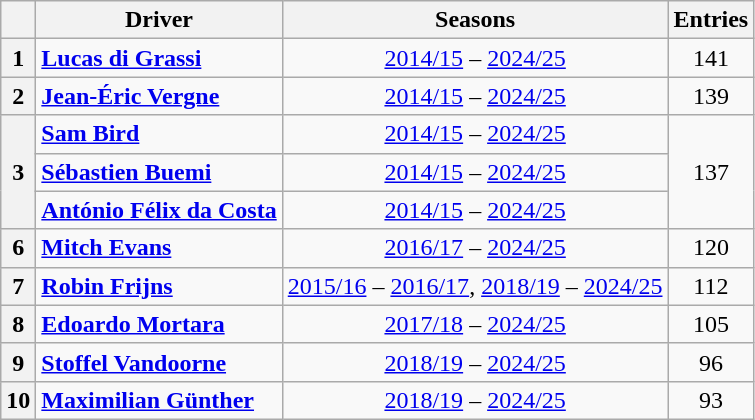<table class="wikitable" style="text-align:center">
<tr>
<th></th>
<th>Driver</th>
<th>Seasons</th>
<th>Entries</th>
</tr>
<tr>
<th>1</th>
<td align=left> <strong><a href='#'>Lucas di Grassi</a></strong></td>
<td><a href='#'>2014/15</a> – <a href='#'>2024/25</a></td>
<td>141</td>
</tr>
<tr>
<th>2</th>
<td align=left> <strong><a href='#'>Jean-Éric Vergne</a></strong></td>
<td><a href='#'>2014/15</a> – <a href='#'>2024/25</a></td>
<td>139</td>
</tr>
<tr>
<th rowspan=3>3</th>
<td align=left> <strong><a href='#'>Sam Bird</a></strong></td>
<td><a href='#'>2014/15</a> – <a href='#'>2024/25</a></td>
<td rowspan="3">137</td>
</tr>
<tr>
<td align=left> <strong><a href='#'>Sébastien Buemi</a></strong></td>
<td><a href='#'>2014/15</a> – <a href='#'>2024/25</a></td>
</tr>
<tr>
<td align=left> <strong><a href='#'>António Félix da Costa</a></strong></td>
<td><a href='#'>2014/15</a> – <a href='#'>2024/25</a></td>
</tr>
<tr>
<th>6</th>
<td align=left> <strong><a href='#'>Mitch Evans</a></strong></td>
<td><a href='#'>2016/17</a> – <a href='#'>2024/25</a></td>
<td>120</td>
</tr>
<tr>
<th>7</th>
<td align=left> <strong><a href='#'>Robin Frijns</a></strong></td>
<td><a href='#'>2015/16</a> – <a href='#'>2016/17</a>, <a href='#'>2018/19</a> – <a href='#'>2024/25</a></td>
<td>112</td>
</tr>
<tr>
<th>8</th>
<td align=left> <strong><a href='#'>Edoardo Mortara</a></strong></td>
<td><a href='#'>2017/18</a> – <a href='#'>2024/25</a></td>
<td>105</td>
</tr>
<tr>
<th>9</th>
<td align=left> <strong><a href='#'>Stoffel Vandoorne</a></strong></td>
<td><a href='#'>2018/19</a> – <a href='#'>2024/25</a></td>
<td>96</td>
</tr>
<tr>
<th>10</th>
<td align=left> <strong><a href='#'>Maximilian Günther</a></strong></td>
<td><a href='#'>2018/19</a> – <a href='#'>2024/25</a></td>
<td>93</td>
</tr>
</table>
